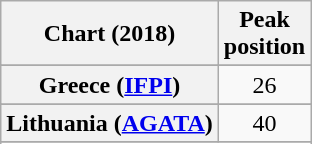<table class="wikitable sortable plainrowheaders" style="text-align:center">
<tr>
<th scope="col">Chart (2018)</th>
<th scope="col">Peak<br>position</th>
</tr>
<tr>
</tr>
<tr>
</tr>
<tr>
</tr>
<tr>
</tr>
<tr>
<th scope="row">Greece (<a href='#'>IFPI</a>)</th>
<td>26</td>
</tr>
<tr>
</tr>
<tr>
<th scope="row">Lithuania (<a href='#'>AGATA</a>)</th>
<td>40</td>
</tr>
<tr>
</tr>
<tr>
</tr>
<tr>
</tr>
<tr>
</tr>
<tr>
</tr>
<tr>
</tr>
<tr>
</tr>
</table>
